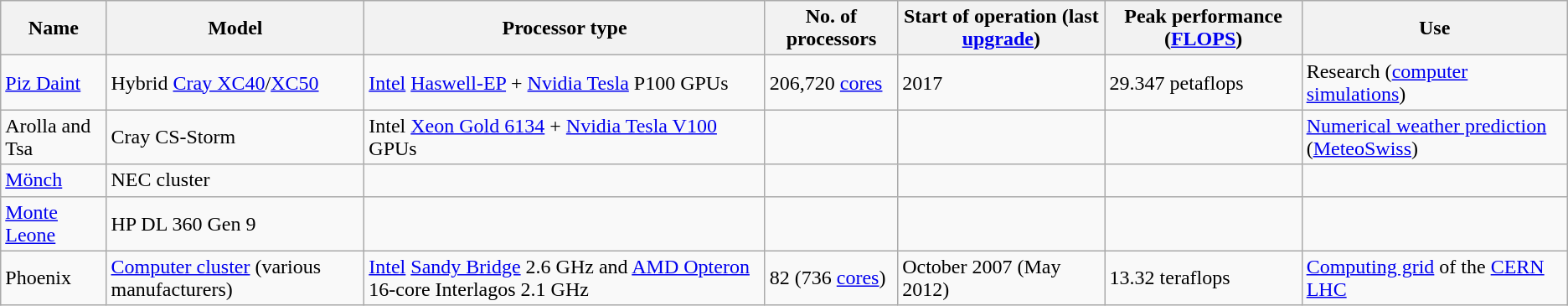<table class="wikitable">
<tr>
<th>Name</th>
<th>Model</th>
<th>Processor type</th>
<th>No. of processors</th>
<th>Start of operation (last <a href='#'>upgrade</a>)</th>
<th>Peak performance (<a href='#'>FLOPS</a>)</th>
<th>Use</th>
</tr>
<tr>
<td><a href='#'>Piz Daint</a></td>
<td>Hybrid <a href='#'>Cray XC40</a>/<a href='#'>XC50</a></td>
<td><a href='#'>Intel</a> <a href='#'>Haswell-EP</a> + <a href='#'>Nvidia Tesla</a> P100 GPUs</td>
<td>206,720 <a href='#'>cores</a></td>
<td>2017</td>
<td>29.347 petaflops</td>
<td>Research (<a href='#'>computer simulations</a>)</td>
</tr>
<tr>
<td>Arolla and Tsa</td>
<td>Cray CS-Storm</td>
<td>Intel <a href='#'>Xeon Gold 6134</a> + <a href='#'>Nvidia Tesla V100</a> GPUs</td>
<td></td>
<td></td>
<td></td>
<td><a href='#'>Numerical weather prediction</a> (<a href='#'>MeteoSwiss</a>)</td>
</tr>
<tr>
<td><a href='#'>Mönch</a></td>
<td>NEC cluster</td>
<td></td>
<td></td>
<td></td>
<td></td>
<td></td>
</tr>
<tr>
<td><a href='#'>Monte Leone</a></td>
<td>HP DL 360 Gen 9</td>
<td></td>
<td></td>
<td></td>
<td></td>
<td></td>
</tr>
<tr>
<td>Phoenix</td>
<td><a href='#'>Computer cluster</a> (various manufacturers)</td>
<td><a href='#'>Intel</a> <a href='#'>Sandy Bridge</a> 2.6 GHz and <a href='#'>AMD Opteron</a> 16-core Interlagos 2.1 GHz</td>
<td>82 (736 <a href='#'>cores</a>)</td>
<td>October 2007 (May 2012)</td>
<td>13.32 teraflops</td>
<td><a href='#'>Computing grid</a> of the <a href='#'>CERN</a> <a href='#'>LHC</a></td>
</tr>
</table>
